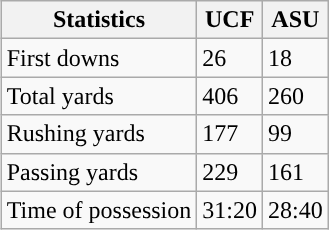<table class="wikitable" style="float: right;">
<tr>
<th>Statistics</th>
<th>UCF</th>
<th>ASU</th>
</tr>
<tr>
<td>First downs</td>
<td>26</td>
<td>18</td>
</tr>
<tr>
<td>Total yards</td>
<td>406</td>
<td>260</td>
</tr>
<tr>
<td>Rushing yards</td>
<td>177</td>
<td>99</td>
</tr>
<tr>
<td>Passing yards</td>
<td>229</td>
<td>161</td>
</tr>
<tr>
<td>Time of possession</td>
<td>31:20</td>
<td>28:40</td>
</tr>
</table>
